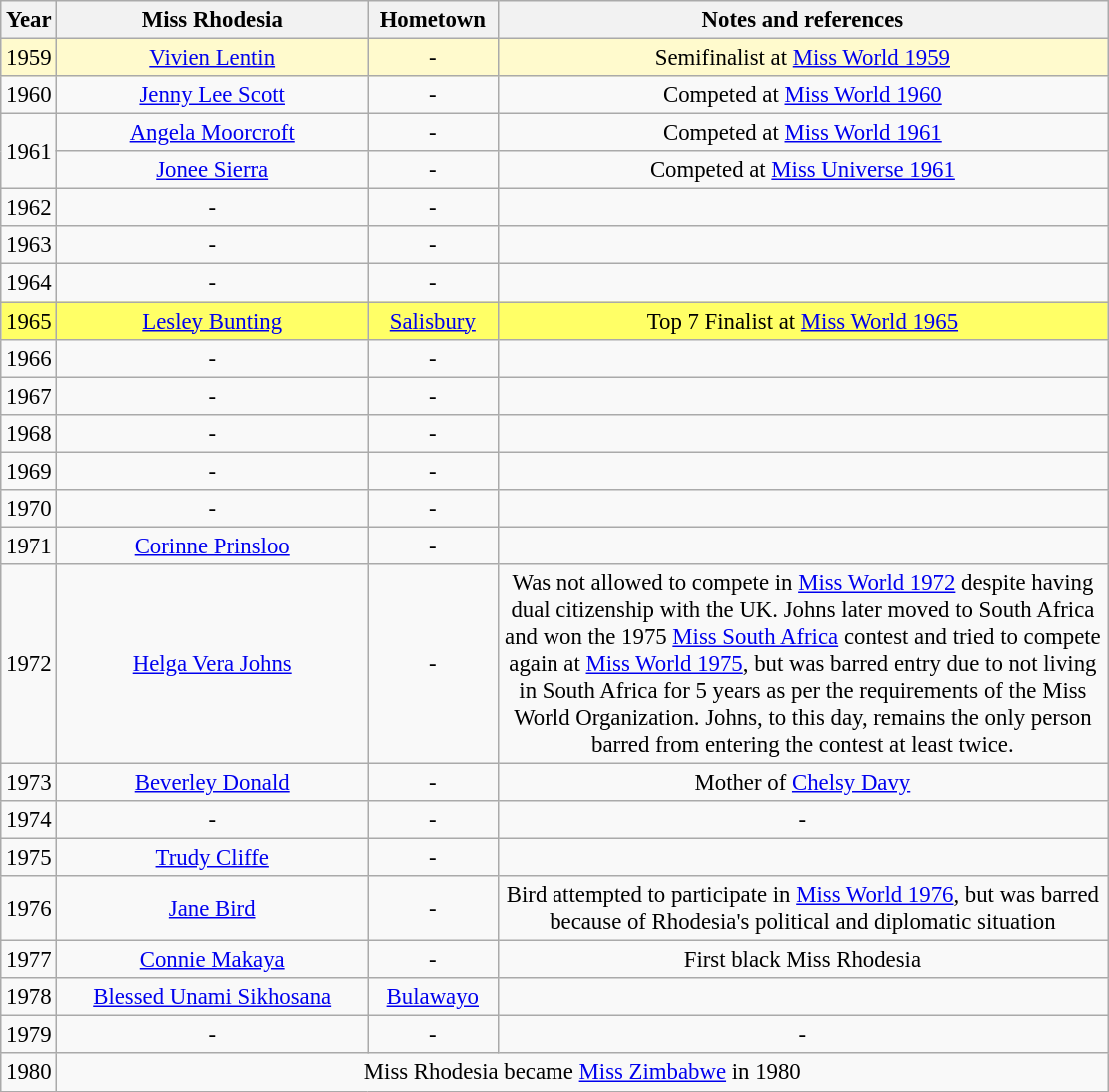<table class="wikitable sortable" style="font-size: 95%; text-align:center">
<tr>
<th width="30">Year</th>
<th width="200">Miss Rhodesia</th>
<th width="80">Hometown</th>
<th width="400">Notes and references</th>
</tr>
<tr>
<td style="background:#FFFACD;">1959</td>
<td style="background:#FFFACD;"><a href='#'>Vivien Lentin</a></td>
<td style="background:#FFFACD;">-</td>
<td style="background:#FFFACD;">Semifinalist at <a href='#'>Miss World 1959</a><br></td>
</tr>
<tr>
<td>1960</td>
<td><a href='#'>Jenny Lee Scott</a></td>
<td>-</td>
<td>Competed at <a href='#'>Miss World 1960</a><br></td>
</tr>
<tr>
<td rowspan="2">1961</td>
<td><a href='#'>Angela Moorcroft</a></td>
<td>-</td>
<td>Competed at <a href='#'>Miss World 1961</a><br></td>
</tr>
<tr>
<td><a href='#'>Jonee Sierra</a></td>
<td>-</td>
<td>Competed at <a href='#'>Miss Universe 1961</a><br></td>
</tr>
<tr>
<td>1962</td>
<td>-</td>
<td>-</td>
<td></td>
</tr>
<tr>
<td>1963</td>
<td>-</td>
<td>-</td>
<td></td>
</tr>
<tr>
<td>1964</td>
<td>-</td>
<td>-</td>
<td></td>
</tr>
<tr>
<td style="background:#FFFF66;">1965</td>
<td style="background:#FFFF66;"><a href='#'>Lesley Bunting</a></td>
<td style="background:#FFFF66;"><a href='#'>Salisbury</a></td>
<td style="background:#FFFF66;">Top 7 Finalist at <a href='#'>Miss World 1965</a></td>
</tr>
<tr>
<td>1966</td>
<td>-</td>
<td>-</td>
<td></td>
</tr>
<tr>
<td>1967</td>
<td>-</td>
<td>-</td>
<td></td>
</tr>
<tr>
<td>1968</td>
<td>-</td>
<td>-</td>
<td></td>
</tr>
<tr>
<td>1969</td>
<td>-</td>
<td>-</td>
<td></td>
</tr>
<tr>
<td>1970</td>
<td>-</td>
<td>-</td>
<td></td>
</tr>
<tr>
<td>1971</td>
<td><a href='#'>Corinne Prinsloo</a></td>
<td>-</td>
<td></td>
</tr>
<tr>
<td>1972</td>
<td><a href='#'>Helga Vera Johns</a></td>
<td>-</td>
<td>Was not allowed to compete in <a href='#'>Miss World 1972</a> despite having dual citizenship with the UK. Johns later moved to South Africa and won the 1975 <a href='#'>Miss South Africa</a> contest and tried to compete again at <a href='#'>Miss World 1975</a>, but was barred entry due to not living in South Africa for 5 years as per the requirements of the Miss World Organization. Johns, to this day, remains the only person barred from entering the contest at least twice.</td>
</tr>
<tr>
<td>1973</td>
<td><a href='#'>Beverley Donald</a></td>
<td>-</td>
<td>Mother of <a href='#'>Chelsy Davy</a></td>
</tr>
<tr>
<td>1974</td>
<td>-</td>
<td>-</td>
<td>-</td>
</tr>
<tr>
<td>1975</td>
<td><a href='#'>Trudy Cliffe</a></td>
<td>-</td>
<td></td>
</tr>
<tr>
<td>1976</td>
<td><a href='#'>Jane Bird</a></td>
<td>-</td>
<td>Bird attempted to participate in <a href='#'>Miss World 1976</a>, but was barred because of Rhodesia's political and diplomatic situation</td>
</tr>
<tr>
<td>1977</td>
<td><a href='#'>Connie Makaya</a></td>
<td>-</td>
<td>First black Miss Rhodesia</td>
</tr>
<tr>
<td>1978</td>
<td><a href='#'>Blessed Unami Sikhosana</a></td>
<td><a href='#'>Bulawayo</a></td>
<td></td>
</tr>
<tr>
<td>1979</td>
<td>-</td>
<td>-</td>
<td>-</td>
</tr>
<tr>
<td>1980</td>
<td colspan="3">Miss Rhodesia became <a href='#'>Miss Zimbabwe</a> in 1980</td>
</tr>
</table>
